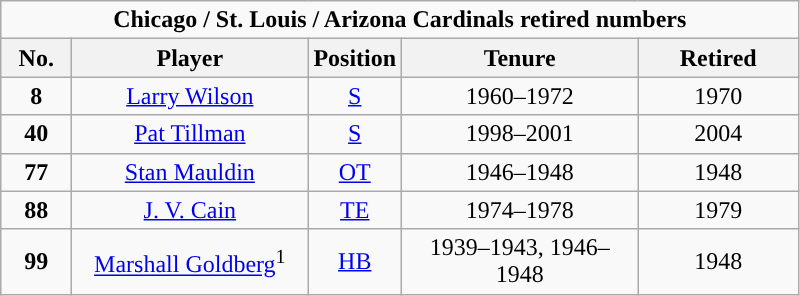<table class="wikitable sortable" style="text-align:center">
<tr>
<td colspan="5"><strong>Chicago / St. Louis / Arizona Cardinals retired numbers</strong></td>
</tr>
<tr>
<th width="40">No.</th>
<th width="150">Player</th>
<th width="40">Position</th>
<th width="150">Tenure</th>
<th width="100">Retired</th>
</tr>
<tr>
<td><strong>8</strong></td>
<td><a href='#'>Larry Wilson</a></td>
<td><a href='#'>S</a></td>
<td>1960–1972</td>
<td>1970</td>
</tr>
<tr>
<td><strong>40</strong></td>
<td><a href='#'>Pat Tillman</a></td>
<td><a href='#'>S</a></td>
<td>1998–2001</td>
<td>2004</td>
</tr>
<tr>
<td><strong>77</strong></td>
<td><a href='#'>Stan Mauldin</a></td>
<td><a href='#'>OT</a></td>
<td>1946–1948</td>
<td>1948</td>
</tr>
<tr>
<td><strong>88</strong></td>
<td><a href='#'>J. V. Cain</a></td>
<td><a href='#'>TE</a></td>
<td>1974–1978</td>
<td>1979</td>
</tr>
<tr>
<td><strong>99</strong></td>
<td><a href='#'>Marshall Goldberg</a><sup>1</sup></td>
<td><a href='#'>HB</a></td>
<td>1939–1943, 1946–1948</td>
<td>1948</td>
</tr>
</table>
